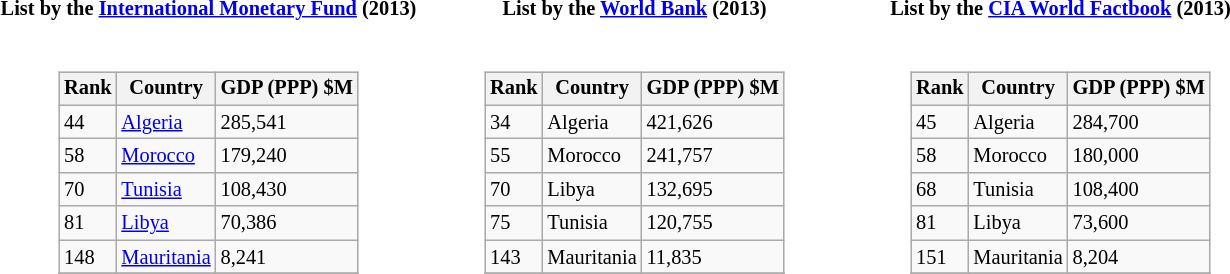<table style="font-size:85%;">
<tr>
<td width="33%" align="center"><strong>List by the <a href='#'>International Monetary Fund</a> (2013)</strong></td>
<td width="33%" align="center"><strong>List by the <a href='#'>World Bank</a> (2013)</strong></td>
<td width="33%" align="center"><strong>List by the <a href='#'>CIA World Factbook</a> (2013)</strong></td>
</tr>
<tr valign="top">
<td><br><table class="wikitable sortable" style="margin-left:auto;margin-right:auto">
<tr bgcolor="#ececec">
<th>Rank</th>
<th>Country</th>
<th>GDP (PPP) $M</th>
</tr>
<tr>
<td>44</td>
<td><a href='#'>Algeria</a></td>
<td>285,541</td>
</tr>
<tr>
<td>58</td>
<td><a href='#'>Morocco</a></td>
<td>179,240</td>
</tr>
<tr>
<td>70</td>
<td><a href='#'>Tunisia</a></td>
<td>108,430</td>
</tr>
<tr>
<td>81</td>
<td><a href='#'>Libya</a></td>
<td>70,386</td>
</tr>
<tr>
<td>148</td>
<td><a href='#'>Mauritania</a></td>
<td>8,241</td>
</tr>
<tr>
</tr>
</table>
</td>
<td><br><table class="wikitable sortable" style="margin-left:auto;margin-right:auto">
<tr bgcolor="#ececec">
<th>Rank</th>
<th>Country</th>
<th>GDP (PPP) $M</th>
</tr>
<tr>
<td>34</td>
<td>Algeria</td>
<td>421,626</td>
</tr>
<tr>
<td>55</td>
<td>Morocco</td>
<td>241,757</td>
</tr>
<tr>
<td>70</td>
<td>Libya</td>
<td>132,695</td>
</tr>
<tr>
<td>75</td>
<td>Tunisia</td>
<td>120,755</td>
</tr>
<tr>
<td>143</td>
<td>Mauritania</td>
<td>11,835</td>
</tr>
<tr>
</tr>
</table>
</td>
<td><br><table class="wikitable sortable" style="margin-left:auto;margin-right:auto">
<tr bgcolor="#ececec">
<th>Rank</th>
<th>Country</th>
<th>GDP (PPP) $M</th>
</tr>
<tr>
<td>45</td>
<td>Algeria</td>
<td>284,700</td>
</tr>
<tr>
<td>58</td>
<td>Morocco</td>
<td>180,000</td>
</tr>
<tr>
<td>68</td>
<td>Tunisia</td>
<td>108,400</td>
</tr>
<tr>
<td>81</td>
<td>Libya</td>
<td>73,600</td>
</tr>
<tr>
<td>151</td>
<td>Mauritania</td>
<td>8,204</td>
</tr>
<tr>
</tr>
</table>
</td>
</tr>
</table>
